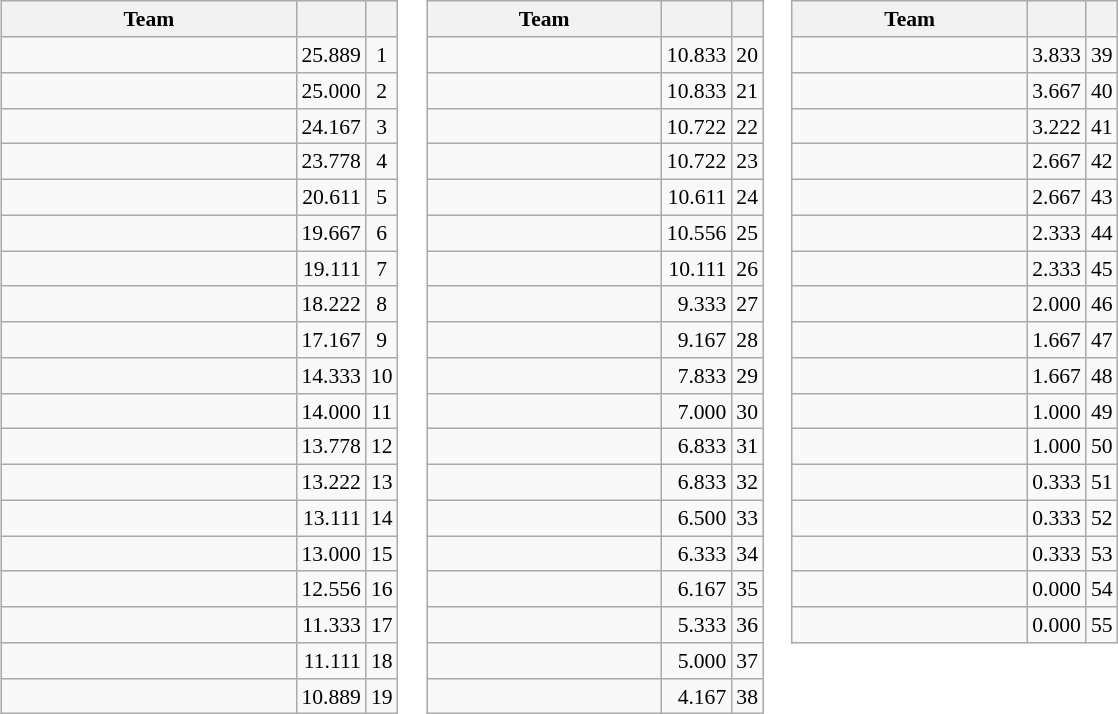<table>
<tr valign=top style="font-size:90%">
<td><br><table class="wikitable">
<tr>
<th width=190>Team</th>
<th></th>
<th></th>
</tr>
<tr>
<td></td>
<td align=right>25.889</td>
<td align=center>1</td>
</tr>
<tr>
<td></td>
<td align=right>25.000</td>
<td align=center>2</td>
</tr>
<tr>
<td></td>
<td align=right>24.167</td>
<td align=center>3</td>
</tr>
<tr>
<td></td>
<td align=right>23.778</td>
<td align=center>4</td>
</tr>
<tr>
<td></td>
<td align=right>20.611</td>
<td align=center>5</td>
</tr>
<tr>
<td></td>
<td align=right>19.667</td>
<td align=center>6</td>
</tr>
<tr>
<td></td>
<td align=right>19.111</td>
<td align=center>7</td>
</tr>
<tr>
<td></td>
<td align=right>18.222</td>
<td align=center>8</td>
</tr>
<tr>
<td></td>
<td align=right>17.167</td>
<td align=center>9</td>
</tr>
<tr>
<td></td>
<td align=right>14.333</td>
<td align=center>10</td>
</tr>
<tr>
<td></td>
<td align=right>14.000</td>
<td align=center>11</td>
</tr>
<tr>
<td></td>
<td align=right>13.778</td>
<td align=center>12</td>
</tr>
<tr>
<td></td>
<td align=right>13.222</td>
<td align=center>13</td>
</tr>
<tr>
<td></td>
<td align=right>13.111</td>
<td align=center>14</td>
</tr>
<tr>
<td></td>
<td align=right>13.000</td>
<td align=center>15</td>
</tr>
<tr>
<td></td>
<td align=right>12.556</td>
<td align=center>16</td>
</tr>
<tr>
<td></td>
<td align=right>11.333</td>
<td align=center>17</td>
</tr>
<tr>
<td></td>
<td align=right>11.111</td>
<td align=center>18</td>
</tr>
<tr>
<td></td>
<td align=right>10.889</td>
<td align=center>19</td>
</tr>
</table>
</td>
<td><br><table class="wikitable">
<tr>
<th width=150>Team</th>
<th></th>
<th></th>
</tr>
<tr>
<td></td>
<td align=right>10.833</td>
<td align=center>20</td>
</tr>
<tr>
<td></td>
<td align=right>10.833</td>
<td align=center>21</td>
</tr>
<tr>
<td></td>
<td align=right>10.722</td>
<td align=center>22</td>
</tr>
<tr>
<td></td>
<td align=right>10.722</td>
<td align=center>23</td>
</tr>
<tr>
<td></td>
<td align=right>10.611</td>
<td align=center>24</td>
</tr>
<tr>
<td></td>
<td align=right>10.556</td>
<td align=center>25</td>
</tr>
<tr>
<td></td>
<td align=right>10.111</td>
<td align=center>26</td>
</tr>
<tr>
<td></td>
<td align=right>9.333</td>
<td align=center>27</td>
</tr>
<tr>
<td></td>
<td align=right>9.167</td>
<td align=center>28</td>
</tr>
<tr>
<td></td>
<td align=right>7.833</td>
<td align=center>29</td>
</tr>
<tr>
<td></td>
<td align=right>7.000</td>
<td align=center>30</td>
</tr>
<tr>
<td></td>
<td align=right>6.833</td>
<td align=center>31</td>
</tr>
<tr>
<td></td>
<td align=right>6.833</td>
<td align=center>32</td>
</tr>
<tr>
<td></td>
<td align=right>6.500</td>
<td align=center>33</td>
</tr>
<tr>
<td></td>
<td align=right>6.333</td>
<td align=center>34</td>
</tr>
<tr>
<td></td>
<td align=right>6.167</td>
<td align=center>35</td>
</tr>
<tr>
<td></td>
<td align=right>5.333</td>
<td align=center>36</td>
</tr>
<tr>
<td></td>
<td align=right>5.000</td>
<td align=center>37</td>
</tr>
<tr>
<td></td>
<td align=right>4.167</td>
<td align=center>38</td>
</tr>
</table>
</td>
<td><br><table class="wikitable">
<tr>
<th width=150>Team</th>
<th></th>
<th></th>
</tr>
<tr>
<td></td>
<td align=right>3.833</td>
<td align=center>39</td>
</tr>
<tr>
<td></td>
<td align=right>3.667</td>
<td align=center>40</td>
</tr>
<tr>
<td></td>
<td align=right>3.222</td>
<td align=center>41</td>
</tr>
<tr>
<td></td>
<td align=right>2.667</td>
<td align=center>42</td>
</tr>
<tr>
<td></td>
<td align=right>2.667</td>
<td align=center>43</td>
</tr>
<tr>
<td></td>
<td align=right>2.333</td>
<td align=center>44</td>
</tr>
<tr>
<td></td>
<td align=right>2.333</td>
<td align=center>45</td>
</tr>
<tr>
<td></td>
<td align=right>2.000</td>
<td align=center>46</td>
</tr>
<tr>
<td></td>
<td align=right>1.667</td>
<td align=center>47</td>
</tr>
<tr>
<td></td>
<td align=right>1.667</td>
<td align=center>48</td>
</tr>
<tr>
<td></td>
<td align=right>1.000</td>
<td align=center>49</td>
</tr>
<tr>
<td></td>
<td align=right>1.000</td>
<td align=center>50</td>
</tr>
<tr>
<td></td>
<td align=right>0.333</td>
<td align=center>51</td>
</tr>
<tr>
<td></td>
<td align=right>0.333</td>
<td align=center>52</td>
</tr>
<tr>
<td></td>
<td align=right>0.333</td>
<td align=center>53</td>
</tr>
<tr>
<td></td>
<td align=right>0.000</td>
<td align=center>54</td>
</tr>
<tr>
<td></td>
<td align=right>0.000</td>
<td align=center>55</td>
</tr>
</table>
</td>
</tr>
</table>
